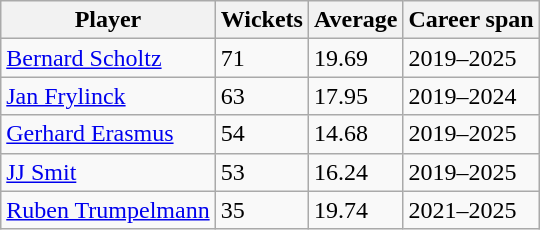<table class="wikitable">
<tr>
<th>Player</th>
<th>Wickets</th>
<th>Average</th>
<th>Career span</th>
</tr>
<tr>
<td><a href='#'>Bernard Scholtz</a></td>
<td>71</td>
<td>19.69</td>
<td>2019–2025</td>
</tr>
<tr>
<td><a href='#'>Jan Frylinck</a></td>
<td>63</td>
<td>17.95</td>
<td>2019–2024</td>
</tr>
<tr>
<td><a href='#'>Gerhard Erasmus</a></td>
<td>54</td>
<td>14.68</td>
<td>2019–2025</td>
</tr>
<tr>
<td><a href='#'>JJ Smit</a></td>
<td>53</td>
<td>16.24</td>
<td>2019–2025</td>
</tr>
<tr>
<td><a href='#'>Ruben Trumpelmann</a></td>
<td>35</td>
<td>19.74</td>
<td>2021–2025</td>
</tr>
</table>
